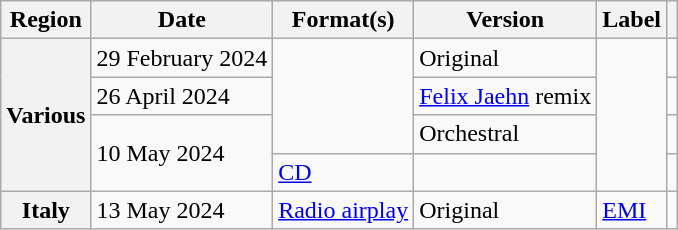<table class="wikitable plainrowheaders">
<tr>
<th scope="col">Region</th>
<th scope="col">Date</th>
<th scope="col">Format(s)</th>
<th scope="col">Version</th>
<th scope="col">Label</th>
<th scope="col"></th>
</tr>
<tr>
<th scope="row" rowspan="4">Various</th>
<td>29 February 2024</td>
<td rowspan="3"></td>
<td>Original</td>
<td rowspan="4"></td>
<td align="center"></td>
</tr>
<tr>
<td>26 April 2024</td>
<td><a href='#'>Felix Jaehn</a> remix</td>
<td align="center"></td>
</tr>
<tr>
<td rowspan="2">10 May 2024</td>
<td>Orchestral</td>
<td align="center"></td>
</tr>
<tr>
<td><a href='#'>CD</a></td>
<td></td>
<td align="center"></td>
</tr>
<tr>
<th scope="row">Italy</th>
<td>13 May 2024</td>
<td><a href='#'>Radio airplay</a></td>
<td>Original</td>
<td><a href='#'>EMI</a></td>
<td align="center"></td>
</tr>
</table>
